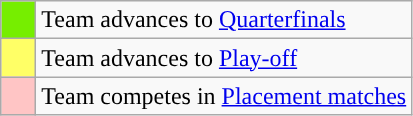<table class="wikitable">
<tr>
<td style="background:#76ee00">    </td>
<td>Team advances to <a href='#'>Quarterfinals</a></td>
</tr>
<tr>
<td style="background:#ffff66">    </td>
<td>Team advances to <a href='#'>Play-off</a></td>
</tr>
<tr>
<td style="background:#ffc5c5">    </td>
<td>Team competes in <a href='#'>Placement matches</a></td>
</tr>
</table>
